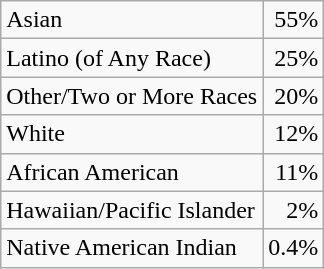<table class="wikitable" style="float:left; margin-right:1em">
<tr>
<td>Asian</td>
<td align=right>55%</td>
</tr>
<tr>
<td>Latino (of Any Race)</td>
<td align=right>25%</td>
</tr>
<tr>
<td>Other/Two or More Races</td>
<td align=right>20%</td>
</tr>
<tr>
<td>White</td>
<td align=right>12%</td>
</tr>
<tr>
<td>African American</td>
<td align=right>11%</td>
</tr>
<tr>
<td>Hawaiian/Pacific Islander</td>
<td align=right>2%</td>
</tr>
<tr>
<td>Native American Indian</td>
<td align=right>0.4%</td>
</tr>
</table>
